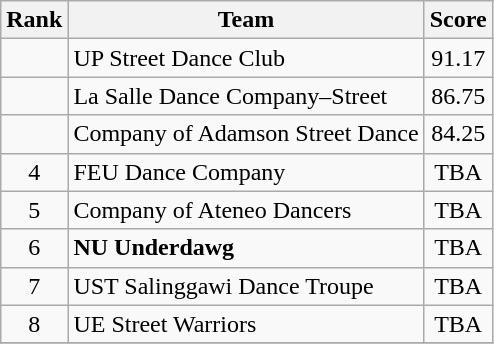<table class=wikitable style="text-align:center;">
<tr>
<th>Rank</th>
<th>Team</th>
<th>Score</th>
</tr>
<tr>
<td></td>
<td align=left> UP Street Dance Club</td>
<td>91.17</td>
</tr>
<tr>
<td></td>
<td align=left> La Salle Dance Company–Street</td>
<td>86.75</td>
</tr>
<tr>
<td></td>
<td align=left> Company of Adamson Street Dance</td>
<td>84.25</td>
</tr>
<tr>
<td>4</td>
<td align=left> FEU Dance Company</td>
<td>TBA</td>
</tr>
<tr>
<td>5</td>
<td align=left> Company of Ateneo Dancers</td>
<td>TBA</td>
</tr>
<tr>
<td>6</td>
<td align=left> <strong>NU Underdawg</strong></td>
<td>TBA</td>
</tr>
<tr>
<td>7</td>
<td align=left> UST Salinggawi Dance Troupe</td>
<td>TBA</td>
</tr>
<tr>
<td>8</td>
<td align=left> UE Street Warriors</td>
<td>TBA</td>
</tr>
<tr>
</tr>
</table>
